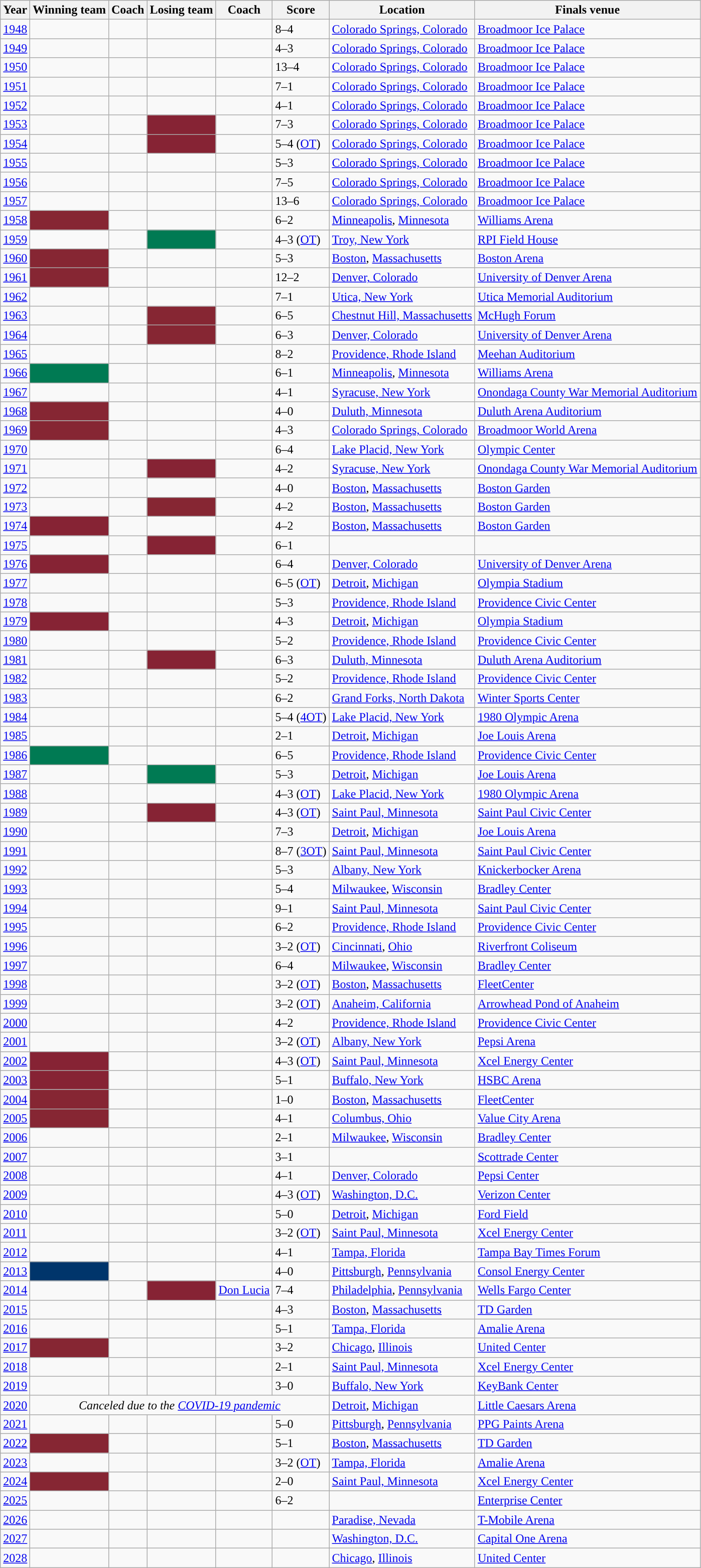<table class="wikitable sortable">
<tr>
<th>Year</th>
<th>Winning team</th>
<th>Coach</th>
<th>Losing team</th>
<th>Coach</th>
<th>Score</th>
<th>Location</th>
<th>Finals venue</th>
</tr>
<tr>
<td><a href='#'>1948</a></td>
<td align=center><strong><a href='#'></a></strong></td>
<td></td>
<td align=center><strong><a href='#'></a></strong></td>
<td></td>
<td>8–4</td>
<td><a href='#'>Colorado Springs, Colorado</a></td>
<td><a href='#'>Broadmoor Ice Palace</a></td>
</tr>
<tr>
<td><a href='#'>1949</a></td>
<td align=center><strong><a href='#'></a></strong></td>
<td></td>
<td align=center><strong><a href='#'></a></strong></td>
<td></td>
<td>4–3</td>
<td><a href='#'>Colorado Springs, Colorado</a></td>
<td><a href='#'>Broadmoor Ice Palace</a></td>
</tr>
<tr>
<td><a href='#'>1950</a></td>
<td align=center><strong><a href='#'></a></strong></td>
<td></td>
<td align=center><strong><a href='#'></a></strong></td>
<td></td>
<td>13–4</td>
<td><a href='#'>Colorado Springs, Colorado</a></td>
<td><a href='#'>Broadmoor Ice Palace</a></td>
</tr>
<tr>
<td><a href='#'>1951</a></td>
<td align=center><strong><a href='#'></a></strong></td>
<td></td>
<td align=center><strong><a href='#'></a></strong></td>
<td></td>
<td>7–1</td>
<td><a href='#'>Colorado Springs, Colorado</a></td>
<td><a href='#'>Broadmoor Ice Palace</a></td>
</tr>
<tr>
<td><a href='#'>1952</a></td>
<td align=center><strong><a href='#'></a></strong></td>
<td></td>
<td align=center><strong><a href='#'></a></strong></td>
<td></td>
<td>4–1</td>
<td><a href='#'>Colorado Springs, Colorado</a></td>
<td><a href='#'>Broadmoor Ice Palace</a></td>
</tr>
<tr>
<td><a href='#'>1953</a></td>
<td align=center><strong><a href='#'></a></strong></td>
<td></td>
<td align=center style="background:#862334; color:#FFFFFF; "><strong><a href='#'></a></strong></td>
<td></td>
<td>7–3</td>
<td><a href='#'>Colorado Springs, Colorado</a></td>
<td><a href='#'>Broadmoor Ice Palace</a></td>
</tr>
<tr>
<td><a href='#'>1954</a></td>
<td align=center><strong><a href='#'></a></strong></td>
<td></td>
<td align=center style="background:#862334; color:#FFFFFF; "><strong><a href='#'></a></strong></td>
<td></td>
<td>5–4 (<a href='#'>OT</a>)</td>
<td><a href='#'>Colorado Springs, Colorado</a></td>
<td><a href='#'>Broadmoor Ice Palace</a></td>
</tr>
<tr>
<td><a href='#'>1955</a></td>
<td align=center><strong><a href='#'></a></strong></td>
<td></td>
<td align=center><strong><a href='#'></a></strong></td>
<td></td>
<td>5–3</td>
<td><a href='#'>Colorado Springs, Colorado</a></td>
<td><a href='#'>Broadmoor Ice Palace</a></td>
</tr>
<tr>
<td><a href='#'>1956</a></td>
<td align=center><strong><a href='#'></a></strong></td>
<td></td>
<td align=center><strong><a href='#'></a></strong></td>
<td></td>
<td>7–5</td>
<td><a href='#'>Colorado Springs, Colorado</a></td>
<td><a href='#'>Broadmoor Ice Palace</a></td>
</tr>
<tr>
<td><a href='#'>1957</a></td>
<td align=center><strong><a href='#'></a></strong></td>
<td></td>
<td align=center><strong><a href='#'></a></strong></td>
<td></td>
<td>13–6</td>
<td><a href='#'>Colorado Springs, Colorado</a></td>
<td><a href='#'>Broadmoor Ice Palace</a></td>
</tr>
<tr>
<td><a href='#'>1958</a></td>
<td align=center style="background:#862633; color:#FFFFFF; "><strong><a href='#'></a></strong></td>
<td></td>
<td align=center><strong><a href='#'></a></strong></td>
<td></td>
<td>6–2</td>
<td><a href='#'>Minneapolis</a>, <a href='#'>Minnesota</a></td>
<td><a href='#'>Williams Arena</a></td>
</tr>
<tr>
<td><a href='#'>1959</a></td>
<td align=center><strong><a href='#'></a></strong></td>
<td></td>
<td align=center style="background:#007A53; color:#FFFFFF"><strong><a href='#'></a></strong></td>
<td></td>
<td>4–3 (<a href='#'>OT</a>)</td>
<td><a href='#'>Troy, New York</a></td>
<td><a href='#'>RPI Field House</a></td>
</tr>
<tr>
<td><a href='#'>1960</a></td>
<td align=center style="background:#862633; color:#FFFFFF; "><strong><a href='#'></a></strong></td>
<td></td>
<td align=center><strong><a href='#'></a></strong></td>
<td></td>
<td>5–3</td>
<td><a href='#'>Boston</a>, <a href='#'>Massachusetts</a></td>
<td><a href='#'>Boston Arena</a></td>
</tr>
<tr>
<td><a href='#'>1961</a></td>
<td align=center style="background:#862633; color:#FFFFFF; "><strong><a href='#'></a></strong></td>
<td></td>
<td align=center><strong><a href='#'></a></strong></td>
<td></td>
<td>12–2</td>
<td><a href='#'>Denver, Colorado</a></td>
<td><a href='#'>University of Denver Arena</a></td>
</tr>
<tr>
<td><a href='#'>1962</a></td>
<td align=center><strong><a href='#'></a></strong></td>
<td></td>
<td align=center><strong><a href='#'></a></strong></td>
<td></td>
<td>7–1</td>
<td><a href='#'>Utica, New York</a></td>
<td><a href='#'>Utica Memorial Auditorium</a></td>
</tr>
<tr>
<td><a href='#'>1963</a></td>
<td align=center><strong><a href='#'></a></strong></td>
<td></td>
<td align=center style="background:#862633; color:#FFFFFF; "><strong><a href='#'></a></strong></td>
<td></td>
<td>6–5</td>
<td><a href='#'>Chestnut Hill, Massachusetts</a></td>
<td><a href='#'>McHugh Forum</a></td>
</tr>
<tr>
<td><a href='#'>1964</a></td>
<td align=center><strong><a href='#'></a></strong></td>
<td></td>
<td align=center style="background:#862633; color:#FFFFFF; "><strong><a href='#'></a></strong></td>
<td></td>
<td>6–3</td>
<td><a href='#'>Denver, Colorado</a></td>
<td><a href='#'>University of Denver Arena</a></td>
</tr>
<tr>
<td><a href='#'>1965</a></td>
<td align=center><strong><a href='#'></a></strong></td>
<td></td>
<td align=center><strong><a href='#'></a></strong></td>
<td></td>
<td>8–2</td>
<td><a href='#'>Providence, Rhode Island</a></td>
<td><a href='#'>Meehan Auditorium</a></td>
</tr>
<tr>
<td><a href='#'>1966</a></td>
<td align=center style="background:#007A53; color:#FFFFFF"><strong><a href='#'></a></strong></td>
<td></td>
<td align=center><strong><a href='#'></a></strong></td>
<td></td>
<td>6–1</td>
<td><a href='#'>Minneapolis</a>, <a href='#'>Minnesota</a></td>
<td><a href='#'>Williams Arena</a></td>
</tr>
<tr>
<td><a href='#'>1967</a></td>
<td align=center><strong><a href='#'></a></strong></td>
<td></td>
<td align=center><strong><a href='#'></a></strong></td>
<td></td>
<td>4–1</td>
<td><a href='#'>Syracuse, New York</a></td>
<td><a href='#'>Onondaga County War Memorial Auditorium</a></td>
</tr>
<tr>
<td><a href='#'>1968</a></td>
<td align=center style="background:#862633; color:#FFFFFF; "><strong><a href='#'></a></strong></td>
<td></td>
<td align=center><strong><a href='#'></a></strong></td>
<td></td>
<td>4–0</td>
<td><a href='#'>Duluth, Minnesota</a></td>
<td><a href='#'>Duluth Arena Auditorium</a></td>
</tr>
<tr>
<td><a href='#'>1969</a></td>
<td align=center style="background:#862633; color:#FFFFFF; "><strong><a href='#'></a></strong></td>
<td></td>
<td align=center><strong><a href='#'></a></strong></td>
<td></td>
<td>4–3</td>
<td><a href='#'>Colorado Springs, Colorado</a></td>
<td><a href='#'>Broadmoor World Arena</a></td>
</tr>
<tr>
<td><a href='#'>1970</a></td>
<td align=center><strong><a href='#'></a></strong></td>
<td></td>
<td align=center><strong><a href='#'></a></strong></td>
<td></td>
<td>6–4</td>
<td><a href='#'>Lake Placid, New York</a></td>
<td><a href='#'>Olympic Center</a></td>
</tr>
<tr>
<td><a href='#'>1971</a></td>
<td align=center><strong><a href='#'></a></strong></td>
<td></td>
<td align=center style="background:#862334; color:#FFFFFF; "><strong><a href='#'></a></strong></td>
<td></td>
<td>4–2</td>
<td><a href='#'>Syracuse, New York</a></td>
<td><a href='#'>Onondaga County War Memorial Auditorium</a></td>
</tr>
<tr>
<td><a href='#'>1972</a></td>
<td align=center><strong><a href='#'></a></strong></td>
<td></td>
<td align=center><strong><a href='#'></a></strong></td>
<td></td>
<td>4–0</td>
<td><a href='#'>Boston</a>, <a href='#'>Massachusetts</a></td>
<td><a href='#'>Boston Garden</a></td>
</tr>
<tr>
<td><a href='#'>1973</a></td>
<td align=center><strong><a href='#'></a></strong></td>
<td></td>
<td align=center style="background:#862633; color:#FFFFFF; "><strong><a href='#'></a></strong></td>
<td></td>
<td>4–2</td>
<td><a href='#'>Boston</a>, <a href='#'>Massachusetts</a></td>
<td><a href='#'>Boston Garden</a></td>
</tr>
<tr>
<td><a href='#'>1974</a></td>
<td align=center style="background:#862334; color:#FFFFFF; "><strong><a href='#'></a></strong></td>
<td></td>
<td align=center><strong><a href='#'></a></strong></td>
<td></td>
<td>4–2</td>
<td><a href='#'>Boston</a>, <a href='#'>Massachusetts</a></td>
<td><a href='#'>Boston Garden</a></td>
</tr>
<tr>
<td><a href='#'>1975</a></td>
<td align=center><strong><a href='#'></a></strong></td>
<td></td>
<td align=center style="background:#862334; color:#FFFFFF; "><strong><a href='#'></a></strong></td>
<td></td>
<td>6–1</td>
<td></td>
<td></td>
</tr>
<tr>
<td><a href='#'>1976</a></td>
<td align=center style="background:#862334; color:#FFFFFF; "><strong><a href='#'></a></strong></td>
<td></td>
<td align=center><strong><a href='#'></a></strong></td>
<td></td>
<td>6–4</td>
<td><a href='#'>Denver, Colorado</a></td>
<td><a href='#'>University of Denver Arena</a></td>
</tr>
<tr>
<td><a href='#'>1977</a></td>
<td align=center><strong><a href='#'></a></strong></td>
<td></td>
<td align=center><strong><a href='#'></a></strong></td>
<td></td>
<td>6–5 (<a href='#'>OT</a>)</td>
<td><a href='#'>Detroit</a>, <a href='#'>Michigan</a></td>
<td><a href='#'>Olympia Stadium</a></td>
</tr>
<tr>
<td><a href='#'>1978</a></td>
<td align=center><strong><a href='#'></a></strong></td>
<td></td>
<td align=center><strong><a href='#'></a></strong></td>
<td></td>
<td>5–3</td>
<td><a href='#'>Providence, Rhode Island</a></td>
<td><a href='#'>Providence Civic Center</a></td>
</tr>
<tr>
<td><a href='#'>1979</a></td>
<td align=center style="background:#862334; color:#FFFFFF; "><strong><a href='#'></a></strong></td>
<td></td>
<td align=center><strong><a href='#'></a></strong></td>
<td></td>
<td>4–3</td>
<td><a href='#'>Detroit</a>, <a href='#'>Michigan</a></td>
<td><a href='#'>Olympia Stadium</a></td>
</tr>
<tr>
<td><a href='#'>1980</a></td>
<td align=center><strong><a href='#'></a></strong></td>
<td></td>
<td align=center><strong><a href='#'></a></strong></td>
<td></td>
<td>5–2</td>
<td><a href='#'>Providence, Rhode Island</a></td>
<td><a href='#'>Providence Civic Center</a></td>
</tr>
<tr>
<td><a href='#'>1981</a></td>
<td align=center><strong><a href='#'></a></strong></td>
<td></td>
<td align=center style="background:#862334; color:#FFFFFF; "><strong><a href='#'></a></strong></td>
<td></td>
<td>6–3</td>
<td><a href='#'>Duluth, Minnesota</a></td>
<td><a href='#'>Duluth Arena Auditorium</a></td>
</tr>
<tr>
<td><a href='#'>1982</a></td>
<td align=center><strong><a href='#'></a></strong></td>
<td></td>
<td align=center><strong><a href='#'></a></strong></td>
<td></td>
<td>5–2</td>
<td><a href='#'>Providence, Rhode Island</a></td>
<td><a href='#'>Providence Civic Center</a></td>
</tr>
<tr>
<td><a href='#'>1983</a></td>
<td align=center><strong><a href='#'></a></strong></td>
<td></td>
<td align=center><strong><a href='#'></a></strong></td>
<td></td>
<td>6–2</td>
<td><a href='#'>Grand Forks, North Dakota</a></td>
<td><a href='#'>Winter Sports Center</a></td>
</tr>
<tr>
<td><a href='#'>1984</a></td>
<td align=center><strong><a href='#'></a></strong></td>
<td></td>
<td align=center><strong><a href='#'></a></strong></td>
<td></td>
<td>5–4 (<a href='#'>4OT</a>)</td>
<td><a href='#'>Lake Placid, New York</a></td>
<td><a href='#'>1980 Olympic Arena</a></td>
</tr>
<tr>
<td><a href='#'>1985</a></td>
<td align=center><strong><a href='#'></a></strong></td>
<td></td>
<td align=center><strong><a href='#'></a></strong></td>
<td></td>
<td>2–1</td>
<td><a href='#'>Detroit</a>, <a href='#'>Michigan</a></td>
<td><a href='#'>Joe Louis Arena</a></td>
</tr>
<tr>
<td><a href='#'>1986</a></td>
<td align=center style="background:#007A53; color:#FFFFFF"><strong><a href='#'></a></strong></td>
<td></td>
<td align=center><strong><a href='#'></a></strong></td>
<td></td>
<td>6–5</td>
<td><a href='#'>Providence, Rhode Island</a></td>
<td><a href='#'>Providence Civic Center</a></td>
</tr>
<tr>
<td><a href='#'>1987</a></td>
<td align=center><strong><a href='#'></a></strong></td>
<td></td>
<td align=center style="background:#007A53; color:#FFFFFF"><strong><a href='#'></a></strong></td>
<td></td>
<td>5–3</td>
<td><a href='#'>Detroit</a>, <a href='#'>Michigan</a></td>
<td><a href='#'>Joe Louis Arena</a></td>
</tr>
<tr>
<td><a href='#'>1988</a></td>
<td align=center><strong><a href='#'></a></strong></td>
<td></td>
<td align=center><strong><a href='#'></a></strong></td>
<td></td>
<td>4–3 (<a href='#'>OT</a>)</td>
<td><a href='#'>Lake Placid, New York</a></td>
<td><a href='#'>1980 Olympic Arena</a></td>
</tr>
<tr>
<td><a href='#'>1989</a></td>
<td align=center><strong><a href='#'></a></strong></td>
<td></td>
<td align=center style="background:#862334; color:#FFFFFF; "><strong><a href='#'></a></strong></td>
<td></td>
<td>4–3 (<a href='#'>OT</a>)</td>
<td><a href='#'>Saint Paul, Minnesota</a></td>
<td><a href='#'>Saint Paul Civic Center</a></td>
</tr>
<tr>
<td><a href='#'>1990</a></td>
<td align=center><strong><a href='#'></a></strong></td>
<td></td>
<td align=center><strong><a href='#'></a></strong></td>
<td></td>
<td>7–3</td>
<td><a href='#'>Detroit</a>, <a href='#'>Michigan</a></td>
<td><a href='#'>Joe Louis Arena</a></td>
</tr>
<tr>
<td><a href='#'>1991</a></td>
<td align=center><strong><a href='#'></a></strong></td>
<td></td>
<td align=center><strong><a href='#'></a></strong></td>
<td></td>
<td>8–7 (<a href='#'>3OT</a>)</td>
<td><a href='#'>Saint Paul, Minnesota</a></td>
<td><a href='#'>Saint Paul Civic Center</a></td>
</tr>
<tr>
<td><a href='#'>1992</a></td>
<td align=center><strong><a href='#'></a></strong></td>
<td></td>
<td align=center><strong><a href='#'></a></strong></td>
<td></td>
<td>5–3</td>
<td><a href='#'>Albany, New York</a></td>
<td><a href='#'>Knickerbocker Arena</a></td>
</tr>
<tr>
<td><a href='#'>1993</a></td>
<td align=center><strong><a href='#'></a></strong></td>
<td></td>
<td align=center><strong><a href='#'></a></strong></td>
<td></td>
<td>5–4</td>
<td><a href='#'>Milwaukee</a>, <a href='#'>Wisconsin</a></td>
<td><a href='#'>Bradley Center</a></td>
</tr>
<tr>
<td><a href='#'>1994</a></td>
<td align=center><strong><a href='#'></a></strong></td>
<td></td>
<td align=center><strong><a href='#'></a></strong></td>
<td></td>
<td>9–1</td>
<td><a href='#'>Saint Paul, Minnesota</a></td>
<td><a href='#'>Saint Paul Civic Center</a></td>
</tr>
<tr>
<td><a href='#'>1995</a></td>
<td align=center><strong><a href='#'></a></strong></td>
<td></td>
<td align=center><strong><a href='#'></a></strong></td>
<td></td>
<td>6–2</td>
<td><a href='#'>Providence, Rhode Island</a></td>
<td><a href='#'>Providence Civic Center</a></td>
</tr>
<tr>
<td><a href='#'>1996</a></td>
<td align=center><strong><a href='#'></a></strong></td>
<td></td>
<td align=center><strong><a href='#'></a></strong></td>
<td></td>
<td>3–2 (<a href='#'>OT</a>)</td>
<td><a href='#'>Cincinnati</a>, <a href='#'>Ohio</a></td>
<td><a href='#'>Riverfront Coliseum</a></td>
</tr>
<tr>
<td><a href='#'>1997</a></td>
<td align=center><strong><a href='#'></a></strong></td>
<td></td>
<td align=center><strong><a href='#'></a></strong></td>
<td></td>
<td>6–4</td>
<td><a href='#'>Milwaukee</a>, <a href='#'>Wisconsin</a></td>
<td><a href='#'>Bradley Center</a></td>
</tr>
<tr>
<td><a href='#'>1998</a></td>
<td align=center><strong><a href='#'></a></strong></td>
<td></td>
<td align=center><strong><a href='#'></a></strong></td>
<td></td>
<td>3–2 (<a href='#'>OT</a>)</td>
<td><a href='#'>Boston</a>, <a href='#'>Massachusetts</a></td>
<td><a href='#'>FleetCenter</a></td>
</tr>
<tr>
<td><a href='#'>1999</a></td>
<td align=center><strong><a href='#'></a></strong></td>
<td></td>
<td align=center><strong><a href='#'></a></strong></td>
<td></td>
<td>3–2 (<a href='#'>OT</a>)</td>
<td><a href='#'>Anaheim, California</a></td>
<td><a href='#'>Arrowhead Pond of Anaheim</a></td>
</tr>
<tr>
<td><a href='#'>2000</a></td>
<td align=center><strong><a href='#'></a></strong></td>
<td></td>
<td align=center><strong><a href='#'></a></strong></td>
<td></td>
<td>4–2</td>
<td><a href='#'>Providence, Rhode Island</a></td>
<td><a href='#'>Providence Civic Center</a></td>
</tr>
<tr>
<td><a href='#'>2001</a></td>
<td align=center><strong><a href='#'></a></strong></td>
<td></td>
<td align=center><strong><a href='#'></a></strong></td>
<td></td>
<td>3–2 (<a href='#'>OT</a>)</td>
<td><a href='#'>Albany, New York</a></td>
<td><a href='#'>Pepsi Arena</a></td>
</tr>
<tr>
<td><a href='#'>2002</a></td>
<td align=center style="background:#862334; color:#FFFFFF; "><strong><a href='#'></a></strong></td>
<td></td>
<td align=center><strong><a href='#'></a></strong></td>
<td></td>
<td>4–3 (<a href='#'>OT</a>)</td>
<td><a href='#'>Saint Paul, Minnesota</a></td>
<td><a href='#'>Xcel Energy Center</a></td>
</tr>
<tr>
<td><a href='#'>2003</a></td>
<td align=center style="background:#862334; color:#FFFFFF; "><strong><a href='#'></a></strong></td>
<td></td>
<td align=center><strong><a href='#'></a></strong></td>
<td></td>
<td>5–1</td>
<td><a href='#'>Buffalo, New York</a></td>
<td><a href='#'>HSBC Arena</a></td>
</tr>
<tr>
<td><a href='#'>2004</a></td>
<td align=center style="background:#862633; color:#FFFFFF; "><strong><a href='#'></a></strong></td>
<td></td>
<td align=center><strong><a href='#'></a></strong></td>
<td></td>
<td>1–0</td>
<td><a href='#'>Boston</a>, <a href='#'>Massachusetts</a></td>
<td><a href='#'>FleetCenter</a></td>
</tr>
<tr>
<td><a href='#'>2005</a></td>
<td align=center style="background:#862633; color:#FFFFFF; "><strong><a href='#'></a></strong></td>
<td></td>
<td align=center><strong><a href='#'></a></strong></td>
<td></td>
<td>4–1</td>
<td><a href='#'>Columbus, Ohio</a></td>
<td><a href='#'>Value City Arena</a></td>
</tr>
<tr>
<td><a href='#'>2006</a></td>
<td align=center><strong><a href='#'></a></strong></td>
<td></td>
<td align=center><strong><a href='#'></a></strong></td>
<td></td>
<td>2–1</td>
<td><a href='#'>Milwaukee</a>, <a href='#'>Wisconsin</a></td>
<td><a href='#'>Bradley Center</a></td>
</tr>
<tr>
<td><a href='#'>2007</a></td>
<td align=center><strong><a href='#'></a></strong></td>
<td></td>
<td align=center><strong><a href='#'></a></strong></td>
<td></td>
<td>3–1</td>
<td></td>
<td><a href='#'>Scottrade Center</a></td>
</tr>
<tr>
<td><a href='#'>2008</a></td>
<td align=center><strong><a href='#'></a></strong></td>
<td></td>
<td align=center><strong><a href='#'></a></strong></td>
<td></td>
<td>4–1</td>
<td><a href='#'>Denver, Colorado</a></td>
<td><a href='#'>Pepsi Center</a></td>
</tr>
<tr>
<td><a href='#'>2009</a></td>
<td align=center><strong><a href='#'></a></strong></td>
<td></td>
<td align=center><strong><a href='#'></a></strong></td>
<td></td>
<td>4–3 (<a href='#'>OT</a>)</td>
<td><a href='#'>Washington, D.C.</a></td>
<td><a href='#'>Verizon Center</a></td>
</tr>
<tr>
<td><a href='#'>2010</a></td>
<td align=center><strong><a href='#'></a></strong></td>
<td></td>
<td align=center><strong><a href='#'></a></strong></td>
<td></td>
<td>5–0</td>
<td><a href='#'>Detroit</a>, <a href='#'>Michigan</a></td>
<td><a href='#'>Ford Field</a></td>
</tr>
<tr>
<td><a href='#'>2011</a></td>
<td align=center><strong><a href='#'></a></strong></td>
<td></td>
<td align=center><strong><a href='#'></a></strong></td>
<td></td>
<td>3–2 (<a href='#'>OT</a>)</td>
<td><a href='#'>Saint Paul, Minnesota</a></td>
<td><a href='#'>Xcel Energy Center</a></td>
</tr>
<tr>
<td><a href='#'>2012</a></td>
<td align=center><strong><a href='#'></a></strong></td>
<td></td>
<td align=center><strong><a href='#'></a></strong></td>
<td></td>
<td>4–1</td>
<td><a href='#'>Tampa, Florida</a></td>
<td><a href='#'>Tampa Bay Times Forum</a></td>
</tr>
<tr>
<td><a href='#'>2013</a></td>
<td align=center style="background:#00356B; color:#FFFFFF"><strong><a href='#'></a></strong></td>
<td></td>
<td align=center><strong><a href='#'></a></strong></td>
<td></td>
<td>4–0</td>
<td><a href='#'>Pittsburgh</a>, <a href='#'>Pennsylvania</a></td>
<td><a href='#'>Consol Energy Center</a></td>
</tr>
<tr>
<td><a href='#'>2014</a></td>
<td align=center><strong><a href='#'></a></strong></td>
<td></td>
<td align=center style="background:#862334; color:#FFFFFF; "><strong><a href='#'></a></strong></td>
<td><a href='#'>Don Lucia</a></td>
<td>7–4</td>
<td><a href='#'>Philadelphia</a>, <a href='#'>Pennsylvania</a></td>
<td><a href='#'>Wells Fargo Center</a></td>
</tr>
<tr>
<td><a href='#'>2015</a></td>
<td align=center><strong><a href='#'></a></strong></td>
<td></td>
<td align=center><strong><a href='#'></a></strong></td>
<td></td>
<td>4–3</td>
<td><a href='#'>Boston</a>, <a href='#'>Massachusetts</a></td>
<td><a href='#'>TD Garden</a></td>
</tr>
<tr>
<td><a href='#'>2016</a></td>
<td align=center><strong><a href='#'></a></strong></td>
<td></td>
<td align=center><strong><a href='#'></a></strong></td>
<td></td>
<td>5–1</td>
<td><a href='#'>Tampa, Florida</a></td>
<td><a href='#'>Amalie Arena</a></td>
</tr>
<tr>
<td><a href='#'>2017</a></td>
<td align=center style="background:#862633; color:#FFFFFF; "><strong><a href='#'></a></strong></td>
<td></td>
<td align=center><strong><a href='#'></a></strong></td>
<td></td>
<td>3–2</td>
<td><a href='#'>Chicago</a>, <a href='#'>Illinois</a></td>
<td><a href='#'>United Center</a></td>
</tr>
<tr>
<td><a href='#'>2018</a></td>
<td align=center><strong><a href='#'></a></strong></td>
<td></td>
<td align=center><strong><a href='#'></a></strong></td>
<td></td>
<td>2–1</td>
<td><a href='#'>Saint Paul, Minnesota</a></td>
<td><a href='#'>Xcel Energy Center</a></td>
</tr>
<tr>
<td><a href='#'>2019</a></td>
<td align=center><strong><a href='#'></a></strong></td>
<td></td>
<td align=center><strong><a href='#'></a></strong></td>
<td></td>
<td>3–0</td>
<td><a href='#'>Buffalo, New York</a></td>
<td><a href='#'>KeyBank Center</a></td>
</tr>
<tr>
<td><a href='#'>2020</a></td>
<td colspan=5 align=center><em>Canceled due to the <a href='#'>COVID-19 pandemic</a></em> </td>
<td><a href='#'>Detroit</a>, <a href='#'>Michigan</a></td>
<td><a href='#'>Little Caesars Arena</a></td>
</tr>
<tr>
<td><a href='#'>2021</a></td>
<td align=center><strong><a href='#'></a></strong></td>
<td></td>
<td align=center><strong><a href='#'></a></strong></td>
<td></td>
<td>5–0</td>
<td><a href='#'>Pittsburgh</a>, <a href='#'>Pennsylvania</a></td>
<td><a href='#'>PPG Paints Arena</a></td>
</tr>
<tr>
<td><a href='#'>2022</a></td>
<td align=center style="background:#862633; color:#FFFFFF; "><strong><a href='#'></a></strong></td>
<td></td>
<td align=center><strong><a href='#'></a></strong></td>
<td></td>
<td>5–1</td>
<td><a href='#'>Boston</a>, <a href='#'>Massachusetts</a></td>
<td><a href='#'>TD Garden</a></td>
</tr>
<tr>
<td><a href='#'>2023</a></td>
<td align=center><strong><a href='#'></a></strong></td>
<td></td>
<td align=center><strong><a href='#'></a></strong></td>
<td></td>
<td>3–2 (<a href='#'>OT</a>)</td>
<td><a href='#'>Tampa, Florida</a></td>
<td><a href='#'>Amalie Arena</a></td>
</tr>
<tr>
<td><a href='#'>2024</a></td>
<td align=center style="background:#862633; color:#FFFFFF; "><strong><a href='#'></a></strong></td>
<td></td>
<td align=center><strong><a href='#'></a></strong></td>
<td></td>
<td>2–0</td>
<td><a href='#'>Saint Paul, Minnesota</a></td>
<td><a href='#'>Xcel Energy Center</a></td>
</tr>
<tr>
<td><a href='#'>2025</a></td>
<td align=center><strong><a href='#'></a></strong></td>
<td></td>
<td align=center><strong><a href='#'></a></strong></td>
<td></td>
<td>6–2</td>
<td></td>
<td><a href='#'>Enterprise Center</a></td>
</tr>
<tr>
<td><a href='#'>2026</a></td>
<td></td>
<td></td>
<td></td>
<td></td>
<td></td>
<td><a href='#'>Paradise, Nevada</a></td>
<td><a href='#'>T-Mobile Arena</a></td>
</tr>
<tr>
<td><a href='#'>2027</a></td>
<td></td>
<td></td>
<td></td>
<td></td>
<td></td>
<td><a href='#'>Washington, D.C.</a></td>
<td><a href='#'>Capital One Arena</a></td>
</tr>
<tr>
<td><a href='#'>2028</a></td>
<td></td>
<td></td>
<td></td>
<td></td>
<td></td>
<td><a href='#'>Chicago</a>, <a href='#'>Illinois</a></td>
<td><a href='#'>United Center</a></td>
</tr>
</table>
